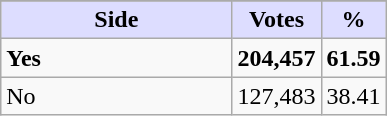<table class="wikitable">
<tr>
</tr>
<tr>
<th style="background:#ddf; width:60%">Side</th>
<th style="background:#ddf;">Votes</th>
<th style="background:#ddf;">%</th>
</tr>
<tr>
<td><strong>Yes</strong></td>
<td><strong>204,457</strong></td>
<td><strong>61.59</strong></td>
</tr>
<tr>
<td>No</td>
<td>127,483</td>
<td>38.41</td>
</tr>
</table>
